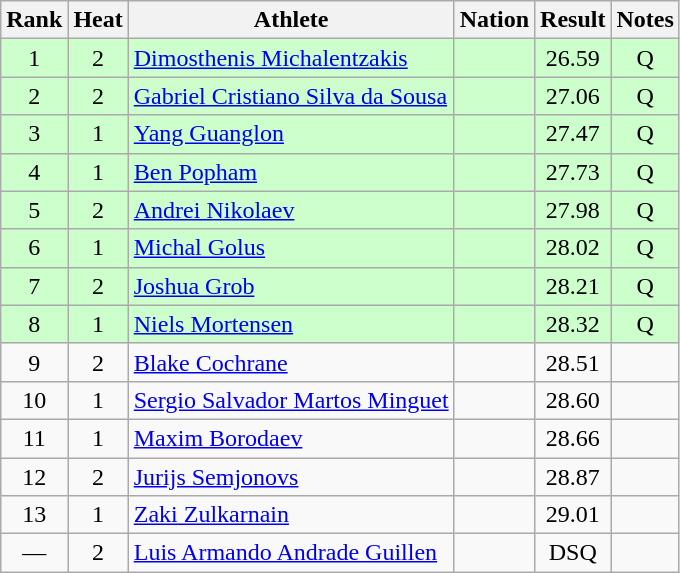<table class="wikitable sortable" style="text-align:center">
<tr>
<th>Rank</th>
<th>Heat</th>
<th>Athlete</th>
<th>Nation</th>
<th>Result</th>
<th>Notes</th>
</tr>
<tr bgcolor=ccffcc>
<td>1</td>
<td>2</td>
<td align=left><a href='#'>Dimosthenis Michalentzakis</a></td>
<td align=left></td>
<td>26.59</td>
<td>Q</td>
</tr>
<tr bgcolor=ccffcc>
<td>2</td>
<td>2</td>
<td align=left><a href='#'>Gabriel Cristiano Silva da Sousa</a></td>
<td align=left></td>
<td>27.06</td>
<td>Q</td>
</tr>
<tr bgcolor=ccffcc>
<td>3</td>
<td>1</td>
<td align=left><a href='#'>Yang Guanglon</a></td>
<td align=left></td>
<td>27.47</td>
<td>Q</td>
</tr>
<tr bgcolor=ccffcc>
<td>4</td>
<td>1</td>
<td align=left><a href='#'>Ben Popham</a></td>
<td align=left></td>
<td>27.73</td>
<td>Q</td>
</tr>
<tr bgcolor=ccffcc>
<td>5</td>
<td>2</td>
<td align=left><a href='#'>Andrei Nikolaev</a></td>
<td align=left></td>
<td>27.98</td>
<td>Q</td>
</tr>
<tr bgcolor=ccffcc>
<td>6</td>
<td>1</td>
<td align=left><a href='#'>Michal Golus</a></td>
<td align=left></td>
<td>28.02</td>
<td>Q</td>
</tr>
<tr bgcolor=ccffcc>
<td>7</td>
<td>2</td>
<td align=left><a href='#'>Joshua Grob</a></td>
<td align=left></td>
<td>28.21</td>
<td>Q</td>
</tr>
<tr bgcolor=ccffcc>
<td>8</td>
<td>1</td>
<td align=left><a href='#'>Niels Mortensen</a></td>
<td align=left></td>
<td>28.32</td>
<td>Q</td>
</tr>
<tr>
<td>9</td>
<td>2</td>
<td align=left><a href='#'>Blake Cochrane</a></td>
<td align=left></td>
<td>28.51</td>
<td></td>
</tr>
<tr>
<td>10</td>
<td>1</td>
<td align=left><a href='#'>Sergio Salvador Martos Minguet</a></td>
<td align=left></td>
<td>28.60</td>
<td></td>
</tr>
<tr>
<td>11</td>
<td>1</td>
<td align=left><a href='#'>Maxim Borodaev</a></td>
<td align=left></td>
<td>28.66</td>
<td></td>
</tr>
<tr>
<td>12</td>
<td>2</td>
<td align=left><a href='#'>Jurijs Semjonovs</a></td>
<td align=left></td>
<td>28.87</td>
<td></td>
</tr>
<tr>
<td>13</td>
<td>1</td>
<td align=left><a href='#'>Zaki Zulkarnain</a></td>
<td align=left></td>
<td>29.01</td>
<td></td>
</tr>
<tr>
<td>—</td>
<td>2</td>
<td align=left><a href='#'>Luis Armando Andrade Guillen</a></td>
<td align=left></td>
<td>DSQ</td>
<td></td>
</tr>
</table>
